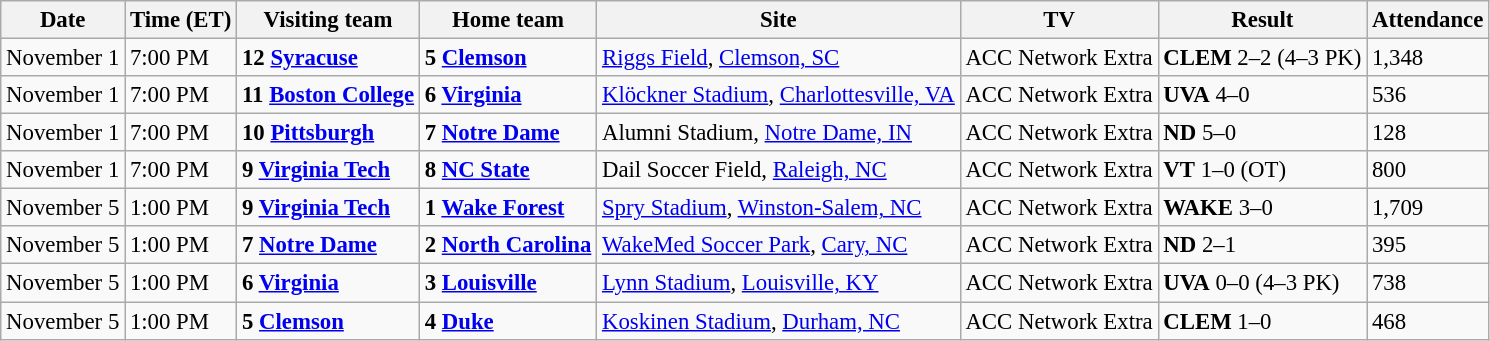<table class="wikitable" style="font-size:95%;">
<tr>
<th>Date</th>
<th>Time (ET)</th>
<th>Visiting team</th>
<th>Home team</th>
<th>Site</th>
<th>TV</th>
<th>Result</th>
<th>Attendance</th>
</tr>
<tr>
<td>November 1</td>
<td>7:00 PM</td>
<td><strong>12 <a href='#'>Syracuse</a></strong></td>
<td><strong>5 <a href='#'>Clemson</a></strong></td>
<td><a href='#'>Riggs Field</a>, <a href='#'>Clemson, SC</a></td>
<td>ACC Network Extra</td>
<td><strong>CLEM</strong> 2–2 (4–3 PK)</td>
<td>1,348</td>
</tr>
<tr>
<td>November 1</td>
<td>7:00 PM</td>
<td><strong>11 <a href='#'>Boston College</a></strong></td>
<td><strong>6 <a href='#'>Virginia</a></strong></td>
<td><a href='#'>Klöckner Stadium</a>, <a href='#'>Charlottesville, VA</a></td>
<td>ACC Network Extra</td>
<td><strong>UVA</strong> 4–0</td>
<td>536</td>
</tr>
<tr>
<td>November 1</td>
<td>7:00 PM</td>
<td><strong>10 <a href='#'>Pittsburgh</a></strong></td>
<td><strong>7 <a href='#'>Notre Dame</a></strong></td>
<td>Alumni Stadium, <a href='#'>Notre Dame, IN</a></td>
<td>ACC Network Extra</td>
<td><strong>ND</strong> 5–0</td>
<td>128</td>
</tr>
<tr>
<td>November 1</td>
<td>7:00 PM</td>
<td><strong>9 <a href='#'>Virginia Tech</a></strong></td>
<td><strong>8 <a href='#'>NC State</a></strong></td>
<td>Dail Soccer Field, <a href='#'>Raleigh, NC</a></td>
<td>ACC Network Extra</td>
<td><strong>VT</strong> 1–0 (OT)</td>
<td>800</td>
</tr>
<tr>
<td>November 5</td>
<td>1:00 PM</td>
<td><strong>9 <a href='#'>Virginia Tech</a></strong></td>
<td><strong>1 <a href='#'>Wake Forest</a></strong></td>
<td><a href='#'>Spry Stadium</a>, <a href='#'>Winston-Salem, NC</a></td>
<td>ACC Network Extra</td>
<td><strong>WAKE</strong> 3–0</td>
<td>1,709</td>
</tr>
<tr>
<td>November 5</td>
<td>1:00 PM</td>
<td><strong>7 <a href='#'>Notre Dame</a></strong></td>
<td><strong>2 <a href='#'>North Carolina</a> </strong></td>
<td><a href='#'>WakeMed Soccer Park</a>, <a href='#'>Cary, NC</a></td>
<td>ACC Network Extra</td>
<td><strong>ND</strong> 2–1</td>
<td>395</td>
</tr>
<tr>
<td>November 5</td>
<td>1:00 PM</td>
<td><strong>6 <a href='#'>Virginia</a></strong></td>
<td><strong>3 <a href='#'>Louisville</a></strong></td>
<td><a href='#'>Lynn Stadium</a>, <a href='#'>Louisville, KY</a></td>
<td>ACC Network Extra</td>
<td><strong>UVA</strong> 0–0 (4–3 PK)</td>
<td>738</td>
</tr>
<tr>
<td>November 5</td>
<td>1:00 PM</td>
<td><strong>5 <a href='#'>Clemson</a></strong></td>
<td><strong>4 <a href='#'>Duke</a></strong></td>
<td><a href='#'>Koskinen Stadium</a>, <a href='#'>Durham, NC</a></td>
<td>ACC Network Extra</td>
<td><strong>CLEM</strong> 1–0</td>
<td>468</td>
</tr>
</table>
